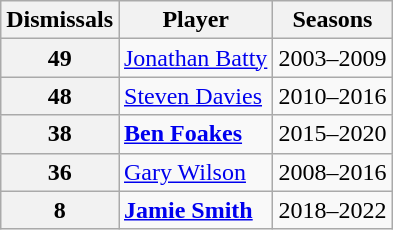<table class="wikitable">
<tr>
<th>Dismissals</th>
<th>Player</th>
<th>Seasons</th>
</tr>
<tr>
<th>49</th>
<td> <a href='#'>Jonathan Batty</a></td>
<td>2003–2009</td>
</tr>
<tr>
<th>48</th>
<td> <a href='#'>Steven Davies</a></td>
<td>2010–2016</td>
</tr>
<tr>
<th>38</th>
<td> <strong><a href='#'>Ben Foakes</a></strong></td>
<td>2015–2020</td>
</tr>
<tr>
<th>36</th>
<td> <a href='#'>Gary Wilson</a></td>
<td>2008–2016</td>
</tr>
<tr>
<th>8</th>
<td> <strong><a href='#'>Jamie Smith</a></strong></td>
<td>2018–2022</td>
</tr>
</table>
